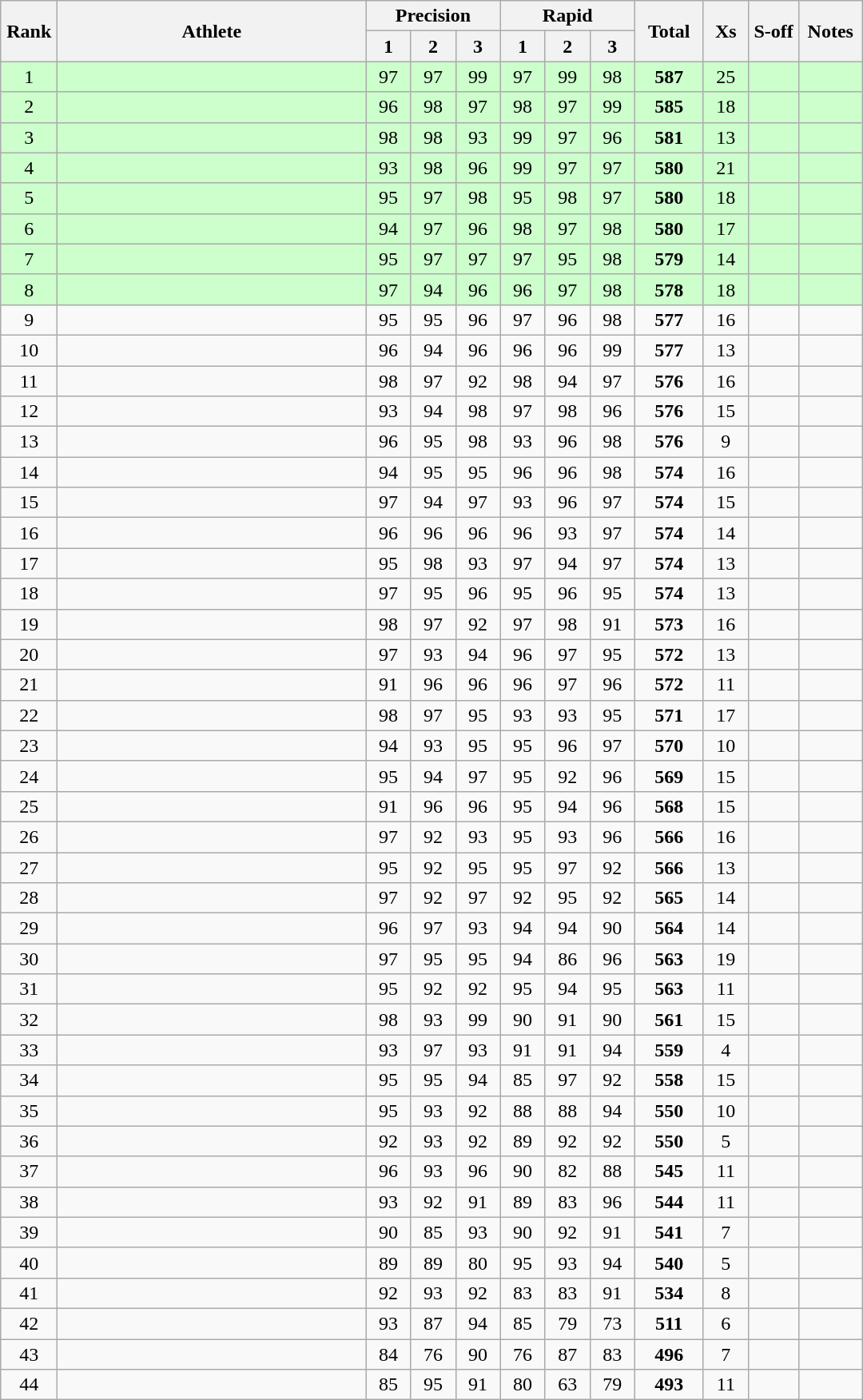<table class="wikitable" style="text-align:center">
<tr>
<th rowspan=2 width=40>Rank</th>
<th rowspan=2 width=250>Athlete</th>
<th colspan=3>Precision</th>
<th colspan=3>Rapid</th>
<th rowspan=2 width=50>Total</th>
<th rowspan=2 width=30>Xs</th>
<th rowspan=2 width=35>S-off</th>
<th rowspan=2 width=45>Notes</th>
</tr>
<tr>
<th width=30>1</th>
<th width=30>2</th>
<th width=30>3</th>
<th width=30>1</th>
<th width=30>2</th>
<th width=30>3</th>
</tr>
<tr bgcolor=ccffcc>
<td>1</td>
<td align=left></td>
<td>97</td>
<td>97</td>
<td>99</td>
<td>97</td>
<td>99</td>
<td>98</td>
<td><strong>587</strong></td>
<td>25</td>
<td></td>
<td></td>
</tr>
<tr bgcolor=ccffcc>
<td>2</td>
<td align=left></td>
<td>96</td>
<td>98</td>
<td>97</td>
<td>98</td>
<td>97</td>
<td>99</td>
<td><strong>585</strong></td>
<td>18</td>
<td></td>
<td></td>
</tr>
<tr bgcolor=ccffcc>
<td>3</td>
<td align=left></td>
<td>98</td>
<td>98</td>
<td>93</td>
<td>99</td>
<td>97</td>
<td>96</td>
<td><strong>581</strong></td>
<td>13</td>
<td></td>
<td></td>
</tr>
<tr bgcolor=ccffcc>
<td>4</td>
<td align=left></td>
<td>93</td>
<td>98</td>
<td>96</td>
<td>99</td>
<td>97</td>
<td>97</td>
<td><strong>580</strong></td>
<td>21</td>
<td></td>
<td></td>
</tr>
<tr bgcolor=ccffcc>
<td>5</td>
<td align=left></td>
<td>95</td>
<td>97</td>
<td>98</td>
<td>95</td>
<td>98</td>
<td>97</td>
<td><strong>580</strong></td>
<td>18</td>
<td></td>
<td></td>
</tr>
<tr bgcolor=ccffcc>
<td>6</td>
<td align=left></td>
<td>94</td>
<td>97</td>
<td>96</td>
<td>98</td>
<td>97</td>
<td>98</td>
<td><strong>580</strong></td>
<td>17</td>
<td></td>
<td></td>
</tr>
<tr bgcolor=ccffcc>
<td>7</td>
<td align=left></td>
<td>95</td>
<td>97</td>
<td>97</td>
<td>97</td>
<td>95</td>
<td>98</td>
<td><strong>579</strong></td>
<td>14</td>
<td></td>
<td></td>
</tr>
<tr bgcolor=ccffcc>
<td>8</td>
<td align=left></td>
<td>97</td>
<td>94</td>
<td>96</td>
<td>96</td>
<td>97</td>
<td>98</td>
<td><strong>578</strong></td>
<td>18</td>
<td></td>
<td></td>
</tr>
<tr>
<td>9</td>
<td align=left></td>
<td>95</td>
<td>95</td>
<td>96</td>
<td>97</td>
<td>96</td>
<td>98</td>
<td><strong>577</strong></td>
<td>16</td>
<td></td>
<td></td>
</tr>
<tr>
<td>10</td>
<td align=left></td>
<td>96</td>
<td>94</td>
<td>96</td>
<td>96</td>
<td>96</td>
<td>99</td>
<td><strong>577</strong></td>
<td>13</td>
<td></td>
<td></td>
</tr>
<tr>
<td>11</td>
<td align=left></td>
<td>98</td>
<td>97</td>
<td>92</td>
<td>98</td>
<td>94</td>
<td>97</td>
<td><strong>576</strong></td>
<td>16</td>
<td></td>
<td></td>
</tr>
<tr>
<td>12</td>
<td align=left></td>
<td>93</td>
<td>94</td>
<td>98</td>
<td>97</td>
<td>98</td>
<td>96</td>
<td><strong>576</strong></td>
<td>15</td>
<td></td>
<td></td>
</tr>
<tr>
<td>13</td>
<td align=left></td>
<td>96</td>
<td>95</td>
<td>98</td>
<td>93</td>
<td>96</td>
<td>98</td>
<td><strong>576</strong></td>
<td>9</td>
<td></td>
<td></td>
</tr>
<tr>
<td>14</td>
<td align=left></td>
<td>94</td>
<td>95</td>
<td>95</td>
<td>96</td>
<td>96</td>
<td>98</td>
<td><strong>574</strong></td>
<td>16</td>
<td></td>
<td></td>
</tr>
<tr>
<td>15</td>
<td align=left></td>
<td>97</td>
<td>94</td>
<td>97</td>
<td>93</td>
<td>96</td>
<td>97</td>
<td><strong>574</strong></td>
<td>15</td>
<td></td>
<td></td>
</tr>
<tr>
<td>16</td>
<td align=left></td>
<td>96</td>
<td>96</td>
<td>96</td>
<td>96</td>
<td>93</td>
<td>97</td>
<td><strong>574</strong></td>
<td>14</td>
<td></td>
<td></td>
</tr>
<tr>
<td>17</td>
<td align=left></td>
<td>95</td>
<td>98</td>
<td>93</td>
<td>97</td>
<td>94</td>
<td>97</td>
<td><strong>574</strong></td>
<td>13</td>
<td></td>
<td></td>
</tr>
<tr>
<td>18</td>
<td align=left></td>
<td>97</td>
<td>95</td>
<td>96</td>
<td>95</td>
<td>96</td>
<td>95</td>
<td><strong>574</strong></td>
<td>13</td>
<td></td>
<td></td>
</tr>
<tr>
<td>19</td>
<td align=left></td>
<td>98</td>
<td>97</td>
<td>92</td>
<td>97</td>
<td>98</td>
<td>91</td>
<td><strong>573</strong></td>
<td>16</td>
<td></td>
<td></td>
</tr>
<tr>
<td>20</td>
<td align=left></td>
<td>97</td>
<td>93</td>
<td>94</td>
<td>96</td>
<td>97</td>
<td>95</td>
<td><strong>572</strong></td>
<td>13</td>
<td></td>
<td></td>
</tr>
<tr>
<td>21</td>
<td align=left></td>
<td>91</td>
<td>96</td>
<td>96</td>
<td>96</td>
<td>97</td>
<td>96</td>
<td><strong>572</strong></td>
<td>11</td>
<td></td>
<td></td>
</tr>
<tr>
<td>22</td>
<td align=left></td>
<td>98</td>
<td>97</td>
<td>95</td>
<td>93</td>
<td>93</td>
<td>95</td>
<td><strong>571</strong></td>
<td>17</td>
<td></td>
<td></td>
</tr>
<tr>
<td>23</td>
<td align=left></td>
<td>94</td>
<td>93</td>
<td>95</td>
<td>95</td>
<td>96</td>
<td>97</td>
<td><strong>570</strong></td>
<td>10</td>
<td></td>
<td></td>
</tr>
<tr>
<td>24</td>
<td align=left></td>
<td>95</td>
<td>94</td>
<td>97</td>
<td>95</td>
<td>92</td>
<td>96</td>
<td><strong>569</strong></td>
<td>15</td>
<td></td>
<td></td>
</tr>
<tr>
<td>25</td>
<td align=left></td>
<td>91</td>
<td>96</td>
<td>96</td>
<td>95</td>
<td>94</td>
<td>96</td>
<td><strong>568</strong></td>
<td>15</td>
<td></td>
<td></td>
</tr>
<tr>
<td>26</td>
<td align=left></td>
<td>97</td>
<td>92</td>
<td>93</td>
<td>95</td>
<td>93</td>
<td>96</td>
<td><strong>566</strong></td>
<td>16</td>
<td></td>
<td></td>
</tr>
<tr>
<td>27</td>
<td align=left></td>
<td>95</td>
<td>92</td>
<td>95</td>
<td>95</td>
<td>97</td>
<td>92</td>
<td><strong>566</strong></td>
<td>13</td>
<td></td>
<td></td>
</tr>
<tr>
<td>28</td>
<td align=left></td>
<td>97</td>
<td>92</td>
<td>97</td>
<td>92</td>
<td>95</td>
<td>92</td>
<td><strong>565</strong></td>
<td>14</td>
<td></td>
<td></td>
</tr>
<tr>
<td>29</td>
<td align=left></td>
<td>96</td>
<td>97</td>
<td>93</td>
<td>94</td>
<td>94</td>
<td>90</td>
<td><strong>564</strong></td>
<td>14</td>
<td></td>
<td></td>
</tr>
<tr>
<td>30</td>
<td align=left></td>
<td>97</td>
<td>95</td>
<td>95</td>
<td>94</td>
<td>86</td>
<td>96</td>
<td><strong>563</strong></td>
<td>19</td>
<td></td>
<td></td>
</tr>
<tr>
<td>31</td>
<td align=left></td>
<td>95</td>
<td>92</td>
<td>92</td>
<td>95</td>
<td>94</td>
<td>95</td>
<td><strong>563</strong></td>
<td>11</td>
<td></td>
<td></td>
</tr>
<tr>
<td>32</td>
<td align=left></td>
<td>98</td>
<td>93</td>
<td>99</td>
<td>90</td>
<td>91</td>
<td>90</td>
<td><strong>561</strong></td>
<td>15</td>
<td></td>
<td></td>
</tr>
<tr>
<td>33</td>
<td align=left></td>
<td>93</td>
<td>97</td>
<td>93</td>
<td>91</td>
<td>91</td>
<td>94</td>
<td><strong>559</strong></td>
<td>4</td>
<td></td>
<td></td>
</tr>
<tr>
<td>34</td>
<td align=left></td>
<td>95</td>
<td>95</td>
<td>94</td>
<td>85</td>
<td>97</td>
<td>92</td>
<td><strong>558</strong></td>
<td>15</td>
<td></td>
<td></td>
</tr>
<tr>
<td>35</td>
<td align=left></td>
<td>95</td>
<td>93</td>
<td>92</td>
<td>88</td>
<td>88</td>
<td>94</td>
<td><strong>550</strong></td>
<td>10</td>
<td></td>
<td></td>
</tr>
<tr>
<td>36</td>
<td align=left></td>
<td>92</td>
<td>93</td>
<td>92</td>
<td>89</td>
<td>92</td>
<td>92</td>
<td><strong>550</strong></td>
<td>5</td>
<td></td>
<td></td>
</tr>
<tr>
<td>37</td>
<td align=left></td>
<td>96</td>
<td>93</td>
<td>96</td>
<td>90</td>
<td>82</td>
<td>88</td>
<td><strong>545</strong></td>
<td>11</td>
<td></td>
<td></td>
</tr>
<tr>
<td>38</td>
<td align=left></td>
<td>93</td>
<td>92</td>
<td>91</td>
<td>89</td>
<td>83</td>
<td>96</td>
<td><strong>544</strong></td>
<td>11</td>
<td></td>
<td></td>
</tr>
<tr>
<td>39</td>
<td align=left></td>
<td>90</td>
<td>85</td>
<td>93</td>
<td>90</td>
<td>92</td>
<td>91</td>
<td><strong>541</strong></td>
<td>7</td>
<td></td>
<td></td>
</tr>
<tr>
<td>40</td>
<td align=left></td>
<td>89</td>
<td>89</td>
<td>80</td>
<td>95</td>
<td>93</td>
<td>94</td>
<td><strong>540</strong></td>
<td>5</td>
<td></td>
<td></td>
</tr>
<tr>
<td>41</td>
<td align=left></td>
<td>92</td>
<td>93</td>
<td>92</td>
<td>83</td>
<td>83</td>
<td>91</td>
<td><strong>534</strong></td>
<td>8</td>
<td></td>
<td></td>
</tr>
<tr>
<td>42</td>
<td align=left></td>
<td>93</td>
<td>87</td>
<td>94</td>
<td>85</td>
<td>79</td>
<td>73</td>
<td><strong>511</strong></td>
<td>6</td>
<td></td>
<td></td>
</tr>
<tr>
<td>43</td>
<td align=left></td>
<td>84</td>
<td>76</td>
<td>90</td>
<td>76</td>
<td>87</td>
<td>83</td>
<td><strong>496</strong></td>
<td>7</td>
<td></td>
<td></td>
</tr>
<tr>
<td>44</td>
<td align=left></td>
<td>85</td>
<td>95</td>
<td>91</td>
<td>80</td>
<td>63</td>
<td>79</td>
<td><strong>493</strong></td>
<td>11</td>
<td></td>
<td></td>
</tr>
</table>
